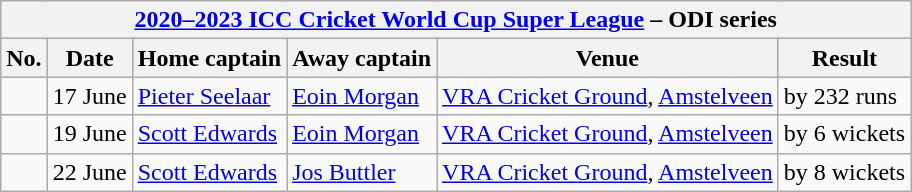<table class="wikitable">
<tr>
<th colspan="9"><a href='#'>2020–2023 ICC Cricket World Cup Super League</a> – ODI series</th>
</tr>
<tr>
<th>No.</th>
<th>Date</th>
<th>Home captain</th>
<th>Away captain</th>
<th>Venue</th>
<th>Result</th>
</tr>
<tr>
<td></td>
<td>17 June</td>
<td><a href='#'>Pieter Seelaar</a></td>
<td><a href='#'>Eoin Morgan</a></td>
<td><a href='#'>VRA Cricket Ground</a>, <a href='#'>Amstelveen</a></td>
<td> by 232 runs</td>
</tr>
<tr>
<td></td>
<td>19 June</td>
<td><a href='#'>Scott Edwards</a></td>
<td><a href='#'>Eoin Morgan</a></td>
<td><a href='#'>VRA Cricket Ground</a>, <a href='#'>Amstelveen</a></td>
<td> by 6 wickets</td>
</tr>
<tr>
<td></td>
<td>22 June</td>
<td><a href='#'>Scott Edwards</a></td>
<td><a href='#'>Jos Buttler</a></td>
<td><a href='#'>VRA Cricket Ground</a>, <a href='#'>Amstelveen</a></td>
<td> by 8 wickets</td>
</tr>
</table>
